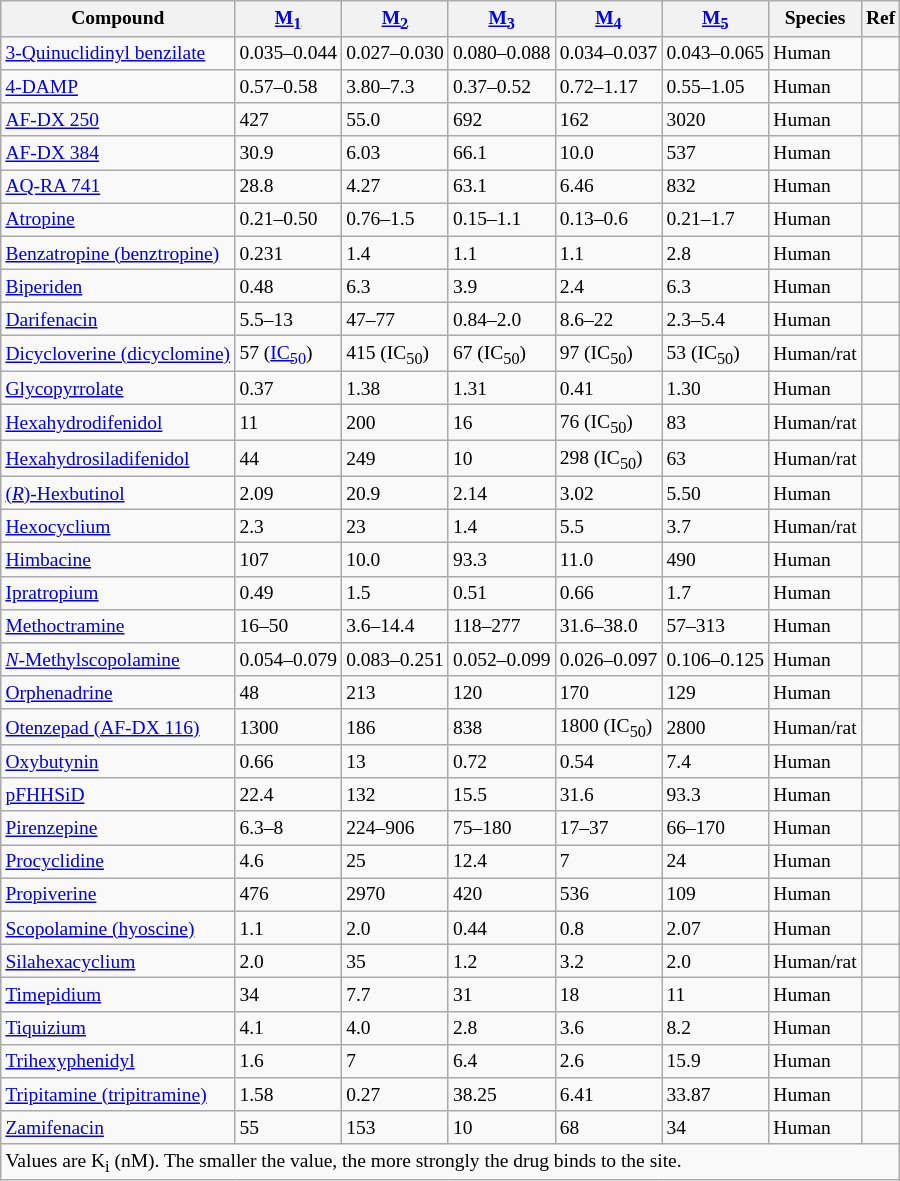<table class="wikitable" style="font-size:small;">
<tr>
<th>Compound</th>
<th><a href='#'>M<sub>1</sub></a></th>
<th><a href='#'>M<sub>2</sub></a></th>
<th><a href='#'>M<sub>3</sub></a></th>
<th><a href='#'>M<sub>4</sub></a></th>
<th><a href='#'>M<sub>5</sub></a></th>
<th>Species</th>
<th>Ref</th>
</tr>
<tr>
<td><a href='#'>3-Quinuclidinyl benzilate</a></td>
<td>0.035–0.044</td>
<td>0.027–0.030</td>
<td>0.080–0.088</td>
<td>0.034–0.037</td>
<td>0.043–0.065</td>
<td>Human</td>
<td></td>
</tr>
<tr>
<td><a href='#'>4-DAMP</a></td>
<td>0.57–0.58</td>
<td>3.80–7.3</td>
<td>0.37–0.52</td>
<td>0.72–1.17</td>
<td>0.55–1.05</td>
<td>Human</td>
<td></td>
</tr>
<tr>
<td><a href='#'>AF-DX 250</a></td>
<td>427</td>
<td>55.0</td>
<td>692</td>
<td>162</td>
<td>3020</td>
<td>Human</td>
<td></td>
</tr>
<tr>
<td><a href='#'>AF-DX 384</a></td>
<td>30.9</td>
<td>6.03</td>
<td>66.1</td>
<td>10.0</td>
<td>537</td>
<td>Human</td>
<td></td>
</tr>
<tr>
<td><a href='#'>AQ-RA 741</a></td>
<td>28.8</td>
<td>4.27</td>
<td>63.1</td>
<td>6.46</td>
<td>832</td>
<td>Human</td>
<td></td>
</tr>
<tr>
<td><a href='#'>Atropine</a></td>
<td>0.21–0.50</td>
<td>0.76–1.5</td>
<td>0.15–1.1</td>
<td>0.13–0.6</td>
<td>0.21–1.7</td>
<td>Human</td>
<td></td>
</tr>
<tr>
<td><a href='#'>Benzatropine (benztropine)</a></td>
<td>0.231</td>
<td>1.4</td>
<td>1.1</td>
<td>1.1</td>
<td>2.8</td>
<td>Human</td>
<td></td>
</tr>
<tr>
<td><a href='#'>Biperiden</a></td>
<td>0.48</td>
<td>6.3</td>
<td>3.9</td>
<td>2.4</td>
<td>6.3</td>
<td>Human</td>
<td></td>
</tr>
<tr>
<td><a href='#'>Darifenacin</a></td>
<td>5.5–13</td>
<td>47–77</td>
<td>0.84–2.0</td>
<td>8.6–22</td>
<td>2.3–5.4</td>
<td>Human</td>
<td></td>
</tr>
<tr>
<td><a href='#'>Dicycloverine (dicyclomine)</a></td>
<td>57 (<a href='#'>IC<sub>50</sub></a>)</td>
<td>415 (IC<sub>50</sub>)</td>
<td>67 (IC<sub>50</sub>)</td>
<td>97 (IC<sub>50</sub>)</td>
<td>53 (IC<sub>50</sub>)</td>
<td>Human/rat</td>
<td></td>
</tr>
<tr>
<td><a href='#'>Glycopyrrolate</a></td>
<td>0.37</td>
<td>1.38</td>
<td>1.31</td>
<td>0.41</td>
<td>1.30</td>
<td>Human</td>
<td></td>
</tr>
<tr>
<td><a href='#'>Hexahydrodifenidol</a></td>
<td>11</td>
<td>200</td>
<td>16</td>
<td>76 (IC<sub>50</sub>)</td>
<td>83</td>
<td>Human/rat</td>
<td></td>
</tr>
<tr>
<td><a href='#'>Hexahydrosiladifenidol</a></td>
<td>44</td>
<td>249</td>
<td>10</td>
<td>298 (IC<sub>50</sub>)</td>
<td>63</td>
<td>Human/rat</td>
<td></td>
</tr>
<tr>
<td><a href='#'>(<em>R</em>)-Hexbutinol</a></td>
<td>2.09</td>
<td>20.9</td>
<td>2.14</td>
<td>3.02</td>
<td>5.50</td>
<td>Human</td>
<td></td>
</tr>
<tr>
<td><a href='#'>Hexocyclium</a></td>
<td>2.3</td>
<td>23</td>
<td>1.4</td>
<td>5.5</td>
<td>3.7</td>
<td>Human/rat</td>
<td></td>
</tr>
<tr>
<td><a href='#'>Himbacine</a></td>
<td>107</td>
<td>10.0</td>
<td>93.3</td>
<td>11.0</td>
<td>490</td>
<td>Human</td>
<td></td>
</tr>
<tr>
<td><a href='#'>Ipratropium</a></td>
<td>0.49</td>
<td>1.5</td>
<td>0.51</td>
<td>0.66</td>
<td>1.7</td>
<td>Human</td>
<td></td>
</tr>
<tr>
<td><a href='#'>Methoctramine</a></td>
<td>16–50</td>
<td>3.6–14.4</td>
<td>118–277</td>
<td>31.6–38.0</td>
<td>57–313</td>
<td>Human</td>
<td></td>
</tr>
<tr>
<td><a href='#'><em>N</em>-Methylscopolamine</a></td>
<td>0.054–0.079</td>
<td>0.083–0.251</td>
<td>0.052–0.099</td>
<td>0.026–0.097</td>
<td>0.106–0.125</td>
<td>Human</td>
<td></td>
</tr>
<tr>
<td><a href='#'>Orphenadrine</a></td>
<td>48</td>
<td>213</td>
<td>120</td>
<td>170</td>
<td>129</td>
<td>Human</td>
<td></td>
</tr>
<tr>
<td><a href='#'>Otenzepad (AF-DX 116)</a></td>
<td>1300</td>
<td>186</td>
<td>838</td>
<td>1800 (IC<sub>50</sub>)</td>
<td>2800</td>
<td>Human/rat</td>
<td></td>
</tr>
<tr>
<td><a href='#'>Oxybutynin</a></td>
<td>0.66</td>
<td>13</td>
<td>0.72</td>
<td>0.54</td>
<td>7.4</td>
<td>Human</td>
<td></td>
</tr>
<tr>
<td><a href='#'>pFHHSiD</a></td>
<td>22.4</td>
<td>132</td>
<td>15.5</td>
<td>31.6</td>
<td>93.3</td>
<td>Human</td>
<td></td>
</tr>
<tr>
<td><a href='#'>Pirenzepine</a></td>
<td>6.3–8</td>
<td>224–906</td>
<td>75–180</td>
<td>17–37</td>
<td>66–170</td>
<td>Human</td>
<td></td>
</tr>
<tr>
<td><a href='#'>Procyclidine</a></td>
<td>4.6</td>
<td>25</td>
<td>12.4</td>
<td>7</td>
<td>24</td>
<td>Human</td>
<td></td>
</tr>
<tr>
<td><a href='#'>Propiverine</a></td>
<td>476</td>
<td>2970</td>
<td>420</td>
<td>536</td>
<td>109</td>
<td>Human</td>
<td></td>
</tr>
<tr>
<td><a href='#'>Scopolamine (hyoscine)</a></td>
<td>1.1</td>
<td>2.0</td>
<td>0.44</td>
<td>0.8</td>
<td>2.07</td>
<td>Human</td>
<td></td>
</tr>
<tr>
<td><a href='#'>Silahexacyclium</a></td>
<td>2.0</td>
<td>35</td>
<td>1.2</td>
<td>3.2</td>
<td>2.0</td>
<td>Human/rat</td>
<td></td>
</tr>
<tr>
<td><a href='#'>Timepidium</a></td>
<td>34</td>
<td>7.7</td>
<td>31</td>
<td>18</td>
<td>11</td>
<td>Human</td>
<td></td>
</tr>
<tr>
<td><a href='#'>Tiquizium</a></td>
<td>4.1</td>
<td>4.0</td>
<td>2.8</td>
<td>3.6</td>
<td>8.2</td>
<td>Human</td>
<td></td>
</tr>
<tr>
<td><a href='#'>Trihexyphenidyl</a></td>
<td>1.6</td>
<td>7</td>
<td>6.4</td>
<td>2.6</td>
<td>15.9</td>
<td>Human</td>
<td></td>
</tr>
<tr>
<td><a href='#'>Tripitamine (tripitramine)</a></td>
<td>1.58</td>
<td>0.27</td>
<td>38.25</td>
<td>6.41</td>
<td>33.87</td>
<td>Human</td>
<td></td>
</tr>
<tr>
<td><a href='#'>Zamifenacin</a></td>
<td>55</td>
<td>153</td>
<td>10</td>
<td>68</td>
<td>34</td>
<td>Human</td>
<td></td>
</tr>
<tr class="sortbottom">
<td colspan="8">Values are K<sub>i</sub> (nM). The smaller the value, the more strongly the drug binds to the site.</td>
</tr>
</table>
